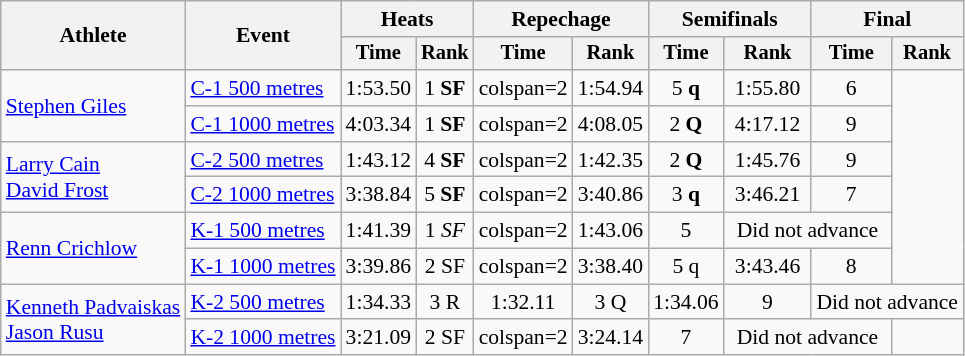<table class=wikitable style="font-size:90%">
<tr>
<th rowspan="2">Athlete</th>
<th rowspan="2">Event</th>
<th colspan=2>Heats</th>
<th colspan=2>Repechage</th>
<th colspan=2>Semifinals</th>
<th colspan=2>Final</th>
</tr>
<tr style="font-size:95%">
<th>Time</th>
<th>Rank</th>
<th>Time</th>
<th>Rank</th>
<th>Time</th>
<th>Rank</th>
<th>Time</th>
<th>Rank</th>
</tr>
<tr align=center>
<td align=left rowspan=2><a href='#'>Stephen Giles</a></td>
<td align=left><a href='#'>C-1 500 metres</a></td>
<td>1:53.50</td>
<td>1 <strong>SF</strong></td>
<td>colspan=2</td>
<td>1:54.94</td>
<td>5 <strong>q</strong></td>
<td>1:55.80</td>
<td>6</td>
</tr>
<tr align=center>
<td align=left><a href='#'>C-1 1000 metres</a></td>
<td>4:03.34</td>
<td>1 <strong>SF</strong></td>
<td>colspan=2</td>
<td>4:08.05</td>
<td>2 <strong>Q</strong></td>
<td>4:17.12</td>
<td>9</td>
</tr>
<tr align=center>
<td align=left rowspan=2><a href='#'>Larry Cain</a><br><a href='#'>David Frost</a></td>
<td align=left><a href='#'>C-2 500 metres</a></td>
<td>1:43.12</td>
<td>4 <strong>SF</strong></td>
<td>colspan=2</td>
<td>1:42.35</td>
<td>2 <strong>Q</strong></td>
<td>1:45.76</td>
<td>9</td>
</tr>
<tr align=center>
<td align=left><a href='#'>C-2 1000 metres</a></td>
<td>3:38.84</td>
<td>5 <strong>SF</strong></td>
<td>colspan=2</td>
<td>3:40.86</td>
<td>3 <strong>q</strong></td>
<td>3:46.21</td>
<td>7</td>
</tr>
<tr align=center>
<td align=left rowspan=2><a href='#'>Renn Crichlow</a></td>
<td align=left><a href='#'>K-1 500 metres</a></td>
<td>1:41.39</td>
<td>1 <em>SF<strong></td>
<td>colspan=2</td>
<td>1:43.06</td>
<td>5</td>
<td colspan=2>Did not advance</td>
</tr>
<tr align=center>
<td align=left><a href='#'>K-1 1000 metres</a></td>
<td>3:39.86</td>
<td>2 </strong>SF<strong></td>
<td>colspan=2</td>
<td>3:38.40</td>
<td>5 </strong>q<strong></td>
<td>3:43.46</td>
<td>8</td>
</tr>
<tr align=center>
<td align=left rowspan=2><a href='#'>Kenneth Padvaiskas</a><br><a href='#'>Jason Rusu</a></td>
<td align=left><a href='#'>K-2 500 metres</a></td>
<td>1:34.33</td>
<td>3 </strong>R<strong></td>
<td>1:32.11</td>
<td>3 </strong>Q<strong></td>
<td>1:34.06</td>
<td>9</td>
<td colspan=2>Did not advance</td>
</tr>
<tr align=center>
<td align=left><a href='#'>K-2 1000 metres</a></td>
<td>3:21.09</td>
<td>2 </strong>SF<strong></td>
<td>colspan=2</td>
<td>3:24.14</td>
<td>7</td>
<td colspan=2>Did not advance</td>
</tr>
</table>
